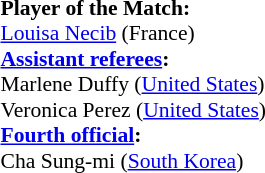<table width=50% style="font-size: 90%">
<tr>
<td><br><strong>Player of the Match:</strong>
<br><a href='#'>Louisa Necib</a> (France)<br><strong><a href='#'>Assistant referees</a>:</strong>
<br>Marlene Duffy (<a href='#'>United States</a>)
<br>Veronica Perez (<a href='#'>United States</a>)
<br><strong><a href='#'>Fourth official</a>:</strong>
<br>Cha Sung-mi (<a href='#'>South Korea</a>)</td>
</tr>
</table>
